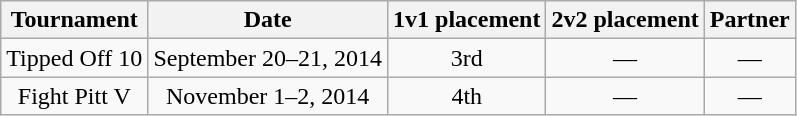<table class="wikitable collapsible autocollapse" style="text-align:center">
<tr>
<th>Tournament</th>
<th>Date</th>
<th>1v1 placement</th>
<th>2v2 placement</th>
<th>Partner</th>
</tr>
<tr>
<td>Tipped Off 10</td>
<td>September 20–21, 2014</td>
<td>3rd</td>
<td>—</td>
<td>—</td>
</tr>
<tr>
<td>Fight Pitt V</td>
<td>November 1–2, 2014</td>
<td>4th</td>
<td>—</td>
<td>—</td>
</tr>
</table>
